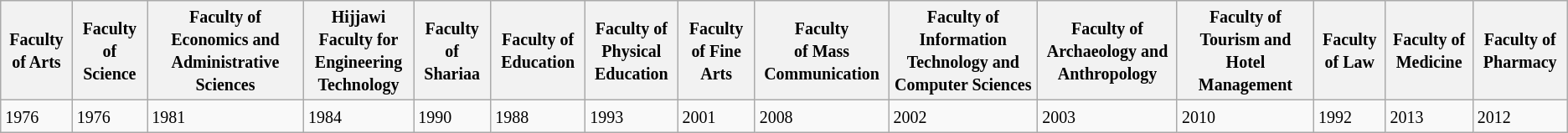<table class="wikitable sortable">
<tr>
<th><small>Faculty of Arts</small></th>
<th><small>Faculty of Science</small></th>
<th><small>Faculty of Economics and Administrative Sciences</small></th>
<th><small>Hijjawi Faculty for</small><br><small>Engineering Technology</small></th>
<th><small>Faculty of Shariaa</small></th>
<th><small>Faculty of Education</small></th>
<th><small>Faculty of Physical</small><br><small>Education</small></th>
<th><small>Faculty of Fine Arts</small></th>
<th><small>Faculty</small><br><small>of Mass Communication</small></th>
<th><small>Faculty of Information Technology and Computer Sciences</small></th>
<th><small>Faculty of Archaeology and Anthropology</small></th>
<th><small>Faculty of  Tourism and Hotel Management</small></th>
<th><small>Faculty of Law</small></th>
<th><small>Faculty of Medicine</small></th>
<th><small>Faculty of Pharmacy</small></th>
</tr>
<tr>
<td><small>1976</small></td>
<td><small>1976</small></td>
<td><small>1981</small></td>
<td><small>1984</small></td>
<td><small>1990</small></td>
<td><small>1988</small></td>
<td><small>1993</small></td>
<td><small>2001</small></td>
<td><small>2008</small></td>
<td><small>2002</small></td>
<td><small>2003</small></td>
<td><small>2010</small></td>
<td><small>1992</small></td>
<td><small>2013</small></td>
<td><small>2012</small></td>
</tr>
</table>
